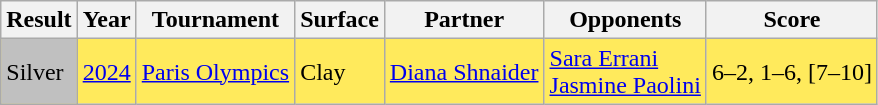<table class="wikitable">
<tr>
<th>Result</th>
<th>Year</th>
<th>Tournament</th>
<th>Surface</th>
<th>Partner</th>
<th>Opponents</th>
<th>Score</th>
</tr>
<tr style="background:#ffea5c;">
<td style="background:silver";">Silver</td>
<td><a href='#'>2024</a></td>
<td><a href='#'>Paris Olympics</a></td>
<td>Clay</td>
<td> <a href='#'>Diana Shnaider</a></td>
<td> <a href='#'>Sara Errani</a> <br>  <a href='#'>Jasmine Paolini</a></td>
<td>6–2, 1–6, [7–10]</td>
</tr>
</table>
